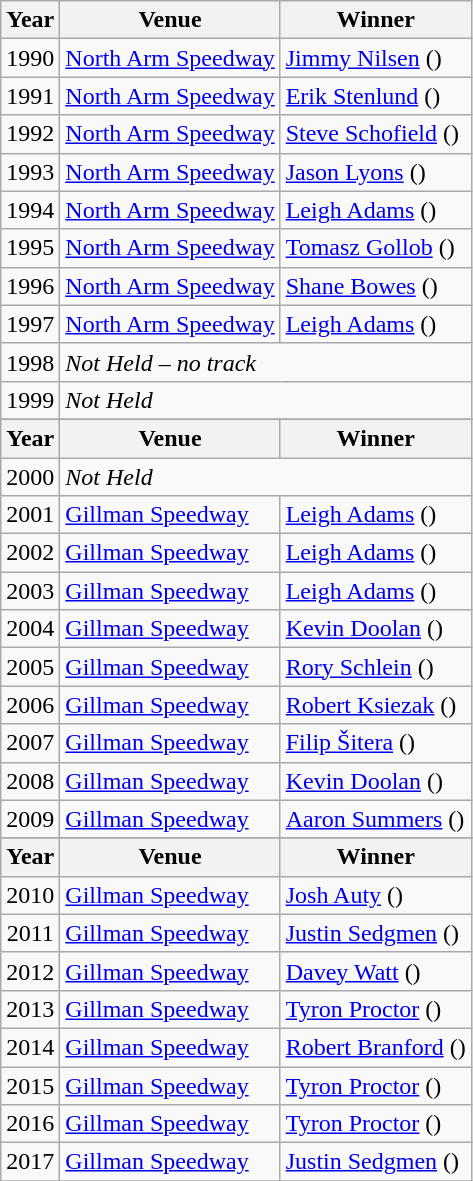<table class="wikitable">
<tr align=center>
<th>Year</th>
<th>Venue</th>
<th>Winner</th>
</tr>
<tr>
<td align=center>1990</td>
<td><a href='#'>North Arm Speedway</a></td>
<td><a href='#'>Jimmy Nilsen</a> ()</td>
</tr>
<tr>
<td align=center>1991</td>
<td><a href='#'>North Arm Speedway</a></td>
<td><a href='#'>Erik Stenlund</a> ()</td>
</tr>
<tr>
<td align=center>1992</td>
<td><a href='#'>North Arm Speedway</a></td>
<td><a href='#'>Steve Schofield</a> ()</td>
</tr>
<tr>
<td align=center>1993</td>
<td><a href='#'>North Arm Speedway</a></td>
<td><a href='#'>Jason Lyons</a> ()</td>
</tr>
<tr>
<td align=center>1994</td>
<td><a href='#'>North Arm Speedway</a></td>
<td><a href='#'>Leigh Adams</a> ()</td>
</tr>
<tr>
<td align=center>1995</td>
<td><a href='#'>North Arm Speedway</a></td>
<td><a href='#'>Tomasz Gollob</a> ()</td>
</tr>
<tr>
<td align=center>1996</td>
<td><a href='#'>North Arm Speedway</a></td>
<td><a href='#'>Shane Bowes</a> ()</td>
</tr>
<tr>
<td align=center>1997</td>
<td><a href='#'>North Arm Speedway</a></td>
<td><a href='#'>Leigh Adams</a> ()</td>
</tr>
<tr>
<td align=center>1998</td>
<td colspan=2><em>Not Held – no track</em></td>
</tr>
<tr>
<td align=center>1999</td>
<td colspan=2><em>Not Held</em></td>
</tr>
<tr>
</tr>
<tr align=center>
<th>Year</th>
<th>Venue</th>
<th>Winner</th>
</tr>
<tr>
<td align=center>2000</td>
<td colspan=2><em>Not Held</em></td>
</tr>
<tr>
<td align=center>2001</td>
<td><a href='#'>Gillman Speedway</a></td>
<td><a href='#'>Leigh Adams</a> ()</td>
</tr>
<tr>
<td align=center>2002</td>
<td><a href='#'>Gillman Speedway</a></td>
<td><a href='#'>Leigh Adams</a> ()</td>
</tr>
<tr>
<td align=center>2003</td>
<td><a href='#'>Gillman Speedway</a></td>
<td><a href='#'>Leigh Adams</a> ()</td>
</tr>
<tr>
<td align=center>2004</td>
<td><a href='#'>Gillman Speedway</a></td>
<td><a href='#'>Kevin Doolan</a> ()</td>
</tr>
<tr>
<td align=center>2005</td>
<td><a href='#'>Gillman Speedway</a></td>
<td><a href='#'>Rory Schlein</a> ()</td>
</tr>
<tr>
<td align=center>2006</td>
<td><a href='#'>Gillman Speedway</a></td>
<td><a href='#'>Robert Ksiezak</a> ()</td>
</tr>
<tr>
<td align=center>2007</td>
<td><a href='#'>Gillman Speedway</a></td>
<td><a href='#'>Filip Šitera</a> ()</td>
</tr>
<tr>
<td align=center>2008</td>
<td><a href='#'>Gillman Speedway</a></td>
<td><a href='#'>Kevin Doolan</a> ()</td>
</tr>
<tr>
<td align=center>2009</td>
<td><a href='#'>Gillman Speedway</a></td>
<td><a href='#'>Aaron Summers</a> ()</td>
</tr>
<tr>
</tr>
<tr align=center>
<th>Year</th>
<th>Venue</th>
<th>Winner</th>
</tr>
<tr>
<td align=center>2010</td>
<td><a href='#'>Gillman Speedway</a></td>
<td><a href='#'>Josh Auty</a> ()</td>
</tr>
<tr>
<td align=center>2011</td>
<td><a href='#'>Gillman Speedway</a></td>
<td><a href='#'>Justin Sedgmen</a> ()</td>
</tr>
<tr>
<td align=center>2012</td>
<td><a href='#'>Gillman Speedway</a></td>
<td><a href='#'>Davey Watt</a> ()</td>
</tr>
<tr>
<td align=center>2013</td>
<td><a href='#'>Gillman Speedway</a></td>
<td><a href='#'>Tyron Proctor</a> ()</td>
</tr>
<tr>
<td align=center>2014</td>
<td><a href='#'>Gillman Speedway</a></td>
<td><a href='#'>Robert Branford</a> ()</td>
</tr>
<tr>
<td align=center>2015</td>
<td><a href='#'>Gillman Speedway</a></td>
<td><a href='#'>Tyron Proctor</a> ()</td>
</tr>
<tr>
<td align=center>2016</td>
<td><a href='#'>Gillman Speedway</a></td>
<td><a href='#'>Tyron Proctor</a> ()</td>
</tr>
<tr>
<td align=center>2017</td>
<td><a href='#'>Gillman Speedway</a></td>
<td><a href='#'>Justin Sedgmen</a> ()</td>
</tr>
<tr>
</tr>
</table>
